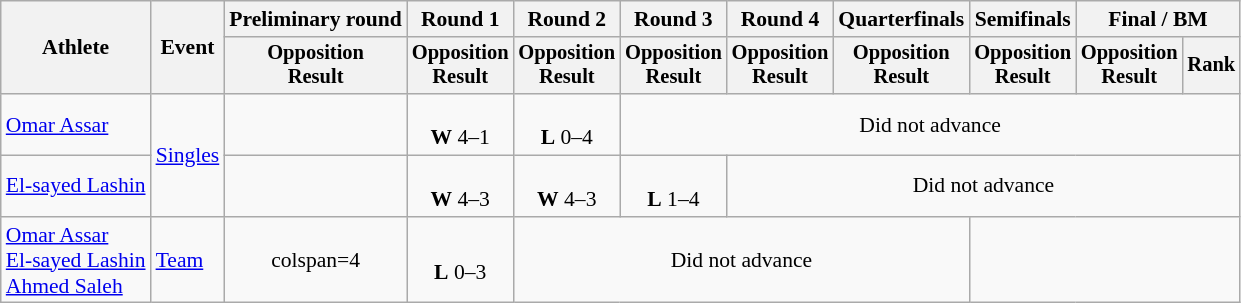<table class="wikitable" style="font-size:90%">
<tr>
<th scope="col" rowspan=2>Athlete</th>
<th scope="col" rowspan=2>Event</th>
<th scope="col">Preliminary round</th>
<th scope="col">Round 1</th>
<th scope="col">Round 2</th>
<th scope="col">Round 3</th>
<th scope="col">Round 4</th>
<th scope="col">Quarterfinals</th>
<th scope="col">Semifinals</th>
<th scope="col" colspan=2>Final / BM</th>
</tr>
<tr style="font-size:95%">
<th scope="col">Opposition<br>Result</th>
<th scope="col">Opposition<br>Result</th>
<th scope="col">Opposition<br>Result</th>
<th scope="col">Opposition<br>Result</th>
<th scope="col">Opposition<br>Result</th>
<th scope="col">Opposition<br>Result</th>
<th scope="col">Opposition<br>Result</th>
<th scope="col">Opposition<br>Result</th>
<th scope="col">Rank</th>
</tr>
<tr align=center>
<td align=left><a href='#'>Omar Assar</a></td>
<td align=left rowspan=2><a href='#'>Singles</a></td>
<td></td>
<td><br><strong>W</strong> 4–1</td>
<td><br><strong>L</strong> 0–4</td>
<td colspan=6>Did not advance</td>
</tr>
<tr align=center>
<td align=left><a href='#'>El-sayed Lashin</a></td>
<td></td>
<td><br><strong>W</strong> 4–3</td>
<td><br><strong>W</strong> 4–3</td>
<td><br><strong>L</strong> 1–4</td>
<td colspan=5>Did not advance</td>
</tr>
<tr align=center>
<td align=left><a href='#'>Omar Assar</a><br><a href='#'>El-sayed Lashin</a><br><a href='#'>Ahmed Saleh</a></td>
<td align=left><a href='#'>Team</a></td>
<td>colspan=4 </td>
<td><br><strong>L</strong> 0–3</td>
<td colspan=4>Did not advance</td>
</tr>
</table>
